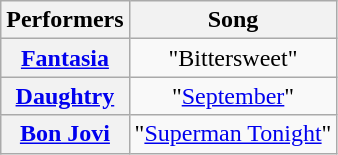<table class="wikitable" style="text-align:center;">
<tr>
<th scope="col">Performers</th>
<th scope="col">Song</th>
</tr>
<tr>
<th scope="row"><a href='#'>Fantasia</a></th>
<td>"Bittersweet"</td>
</tr>
<tr>
<th scope="row"><a href='#'>Daughtry</a></th>
<td>"<a href='#'>September</a>"</td>
</tr>
<tr>
<th scope="row"><a href='#'>Bon Jovi</a></th>
<td>"<a href='#'>Superman Tonight</a>"</td>
</tr>
</table>
